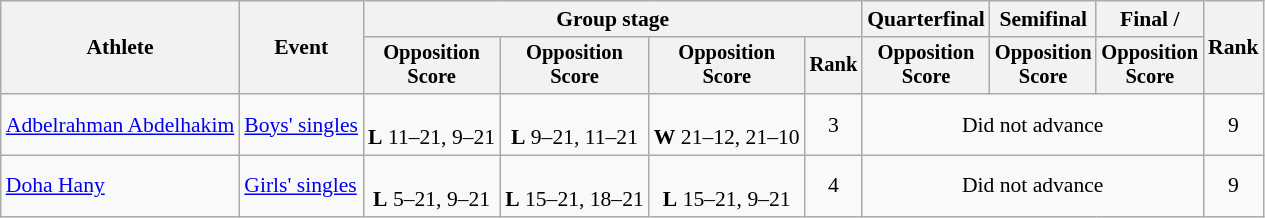<table class="wikitable" style="font-size:90%">
<tr>
<th rowspan=2>Athlete</th>
<th rowspan=2>Event</th>
<th colspan=4>Group stage</th>
<th>Quarterfinal</th>
<th>Semifinal</th>
<th>Final / </th>
<th rowspan=2>Rank</th>
</tr>
<tr style="font-size:95%">
<th>Opposition<br>Score</th>
<th>Opposition<br>Score</th>
<th>Opposition<br>Score</th>
<th>Rank</th>
<th>Opposition<br>Score</th>
<th>Opposition<br>Score</th>
<th>Opposition<br>Score</th>
</tr>
<tr align=center>
<td align=left><a href='#'>Adbelrahman Abdelhakim</a></td>
<td align=left><a href='#'>Boys' singles</a></td>
<td> <br> <strong>L</strong> 11–21, 9–21</td>
<td> <br> <strong>L</strong> 9–21, 11–21</td>
<td> <br> <strong>W</strong> 21–12, 21–10</td>
<td>3</td>
<td colspan=3>Did not advance</td>
<td>9</td>
</tr>
<tr align=center>
<td align=left><a href='#'>Doha Hany</a></td>
<td align=left><a href='#'>Girls' singles</a></td>
<td> <br> <strong>L</strong> 5–21, 9–21</td>
<td> <br> <strong>L</strong> 15–21, 18–21</td>
<td> <br> <strong>L</strong> 15–21, 9–21</td>
<td>4</td>
<td colspan=3>Did not advance</td>
<td>9</td>
</tr>
</table>
